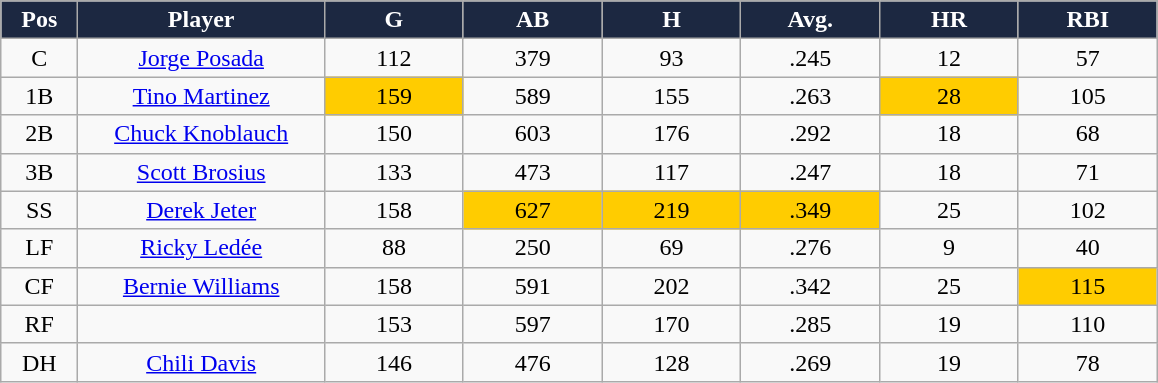<table class="wikitable sortable">
<tr>
<th style="background:#1c2841; color:white; width:5%;">Pos</th>
<th style="background:#1c2841; color:white; width:16%;">Player</th>
<th style="background:#1c2841; color:white; width:9%;">G</th>
<th style="background:#1c2841; color:white; width:9%;">AB</th>
<th style="background:#1c2841; color:white; width:9%;">H</th>
<th style="background:#1c2841; color:white; width:9%;">Avg.</th>
<th style="background:#1c2841; color:white; width:9%;">HR</th>
<th style="background:#1c2841; color:white; width:9%;">RBI</th>
</tr>
<tr style="text-align:center;">
<td>C</td>
<td><a href='#'>Jorge Posada</a></td>
<td>112</td>
<td>379</td>
<td>93</td>
<td>.245</td>
<td>12</td>
<td>57</td>
</tr>
<tr style="text-align:center;">
<td>1B</td>
<td><a href='#'>Tino Martinez</a></td>
<td style="background:#fc0;">159</td>
<td>589</td>
<td>155</td>
<td>.263</td>
<td style="background:#fc0;">28</td>
<td>105</td>
</tr>
<tr style="text-align:center;">
<td>2B</td>
<td><a href='#'>Chuck Knoblauch</a></td>
<td>150</td>
<td>603</td>
<td>176</td>
<td>.292</td>
<td>18</td>
<td>68</td>
</tr>
<tr style="text-align:center;">
<td>3B</td>
<td><a href='#'>Scott Brosius</a></td>
<td>133</td>
<td>473</td>
<td>117</td>
<td>.247</td>
<td>18</td>
<td>71</td>
</tr>
<tr style="text-align:center;">
<td>SS</td>
<td><a href='#'>Derek Jeter</a></td>
<td>158</td>
<td style="background:#fc0;">627</td>
<td style="background:#fc0;">219</td>
<td style="background:#fc0;">.349</td>
<td>25</td>
<td>102</td>
</tr>
<tr style="text-align:center;">
<td>LF</td>
<td><a href='#'>Ricky Ledée</a></td>
<td>88</td>
<td>250</td>
<td>69</td>
<td>.276</td>
<td>9</td>
<td>40</td>
</tr>
<tr style="text-align:center;">
<td>CF</td>
<td><a href='#'>Bernie Williams</a></td>
<td>158</td>
<td>591</td>
<td>202</td>
<td>.342</td>
<td>25</td>
<td style="background:#fc0;">115</td>
</tr>
<tr style="text-align:center;">
<td>RF</td>
<td></td>
<td>153</td>
<td>597</td>
<td>170</td>
<td>.285</td>
<td>19</td>
<td>110</td>
</tr>
<tr style="text-align:center;">
<td>DH</td>
<td><a href='#'>Chili Davis</a></td>
<td>146</td>
<td>476</td>
<td>128</td>
<td>.269</td>
<td>19</td>
<td>78</td>
</tr>
</table>
